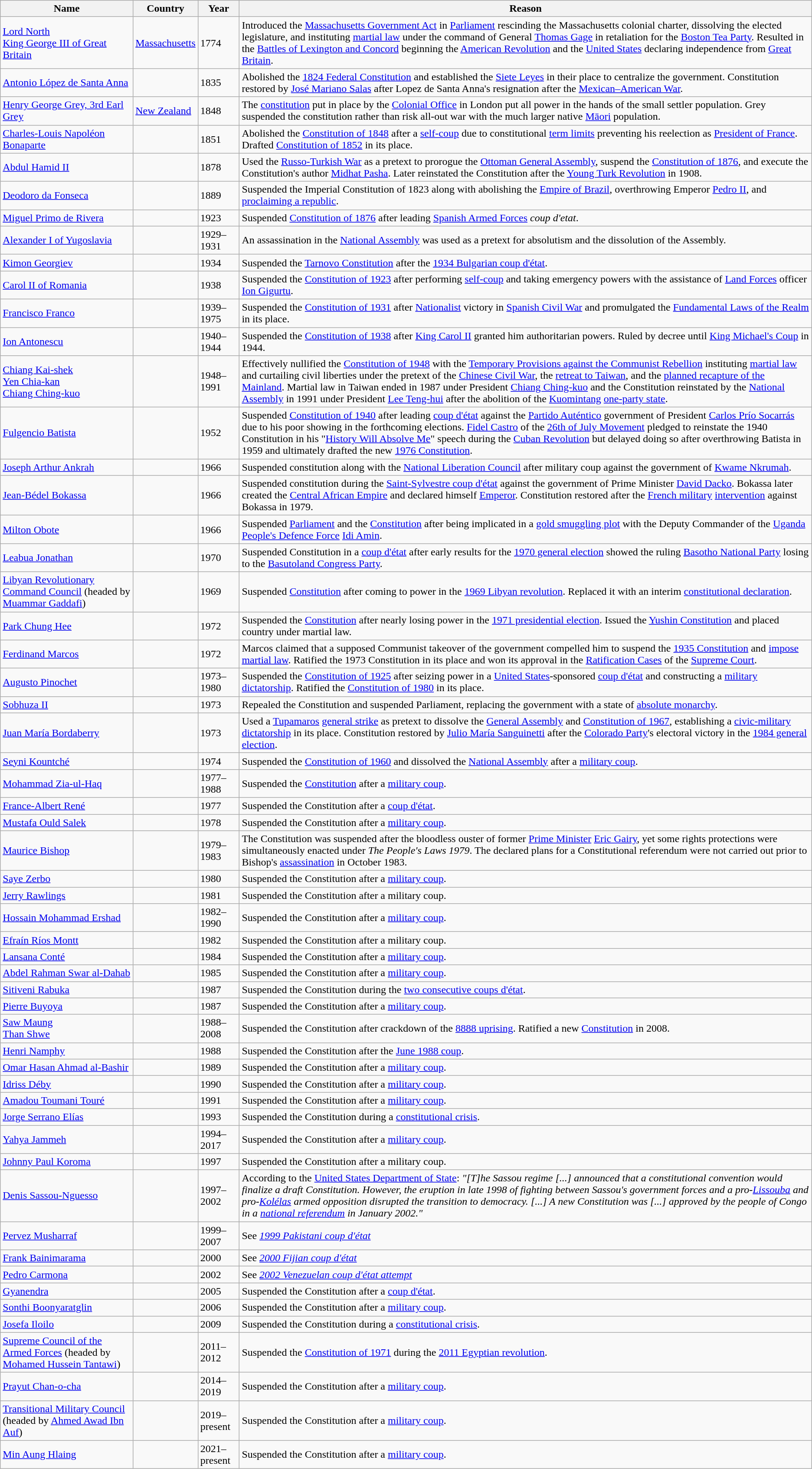<table class="wikitable sortable">
<tr>
<th>Name</th>
<th>Country</th>
<th>Year</th>
<th>Reason</th>
</tr>
<tr>
<td><a href='#'>Lord North</a><br><a href='#'>King George III of Great Britain</a></td>
<td> <a href='#'>Massachusetts</a></td>
<td>1774</td>
<td>Introduced the <a href='#'>Massachusetts Government Act</a> in <a href='#'>Parliament</a> rescinding the Massachusetts colonial charter, dissolving the elected legislature, and instituting <a href='#'>martial law</a> under the command of General <a href='#'>Thomas Gage</a> in retaliation for the <a href='#'>Boston Tea Party</a>. Resulted in the <a href='#'>Battles of Lexington and Concord</a> beginning the <a href='#'>American Revolution</a> and the <a href='#'>United States</a> declaring independence from <a href='#'>Great Britain</a>.</td>
</tr>
<tr>
<td><a href='#'>Antonio López de Santa Anna</a></td>
<td></td>
<td>1835</td>
<td>Abolished the <a href='#'>1824 Federal Constitution</a> and established the <a href='#'>Siete Leyes</a> in their place to centralize the government. Constitution restored by <a href='#'>José Mariano Salas</a> after Lopez de Santa Anna's resignation after the <a href='#'>Mexican–American War</a>.</td>
</tr>
<tr>
<td><a href='#'>Henry George Grey, 3rd Earl Grey</a></td>
<td> <a href='#'>New Zealand</a></td>
<td>1848</td>
<td>The <a href='#'>constitution</a> put in place by the <a href='#'>Colonial Office</a> in London put all power in the hands of the small settler population. Grey suspended the constitution rather than risk all-out war with the much larger native <a href='#'>Māori</a> population.</td>
</tr>
<tr>
<td><a href='#'>Charles-Louis Napoléon Bonaparte</a></td>
<td></td>
<td>1851</td>
<td>Abolished the <a href='#'>Constitution of 1848</a> after a <a href='#'>self-coup</a> due to constitutional <a href='#'>term limits</a> preventing his reelection as <a href='#'>President of France</a>. Drafted <a href='#'>Constitution of 1852</a> in its place.</td>
</tr>
<tr>
<td><a href='#'>Abdul Hamid II</a></td>
<td></td>
<td>1878</td>
<td>Used the <a href='#'>Russo-Turkish War</a> as a pretext to prorogue the <a href='#'>Ottoman General Assembly</a>, suspend the <a href='#'>Constitution of 1876</a>, and execute the Constitution's author <a href='#'>Midhat Pasha</a>. Later reinstated the Constitution after the <a href='#'>Young Turk Revolution</a> in 1908.</td>
</tr>
<tr>
<td><a href='#'>Deodoro da Fonseca</a></td>
<td></td>
<td>1889</td>
<td>Suspended the Imperial Constitution of 1823 along with abolishing the <a href='#'>Empire of Brazil</a>, overthrowing Emperor <a href='#'>Pedro II</a>, and <a href='#'>proclaiming a republic</a>.</td>
</tr>
<tr>
<td><a href='#'>Miguel Primo de Rivera</a></td>
<td></td>
<td>1923</td>
<td>Suspended <a href='#'>Constitution of 1876</a> after leading <a href='#'>Spanish Armed Forces</a> <em>coup d'etat</em>.</td>
</tr>
<tr>
<td><a href='#'>Alexander I of Yugoslavia</a></td>
<td></td>
<td>1929–1931</td>
<td>An assassination in the <a href='#'>National Assembly</a> was used as a pretext for absolutism and the dissolution of the Assembly.</td>
</tr>
<tr>
<td><a href='#'>Kimon Georgiev</a></td>
<td></td>
<td>1934</td>
<td>Suspended the <a href='#'>Tarnovo Constitution</a> after the <a href='#'>1934 Bulgarian coup d'état</a>.</td>
</tr>
<tr>
<td><a href='#'>Carol II of Romania</a></td>
<td></td>
<td>1938</td>
<td>Suspended the <a href='#'>Constitution of 1923</a> after performing <a href='#'>self-coup</a> and taking emergency powers with the assistance of <a href='#'>Land Forces</a> officer <a href='#'>Ion Gigurtu</a>.</td>
</tr>
<tr>
<td><a href='#'>Francisco Franco</a></td>
<td></td>
<td>1939–1975</td>
<td>Suspended the <a href='#'>Constitution of 1931</a> after <a href='#'>Nationalist</a> victory in <a href='#'>Spanish Civil War</a> and promulgated the <a href='#'>Fundamental Laws of the Realm</a> in its place.</td>
</tr>
<tr>
<td><a href='#'>Ion Antonescu</a></td>
<td></td>
<td>1940–1944</td>
<td>Suspended the <a href='#'>Constitution of 1938</a> after <a href='#'>King Carol II</a> granted him authoritarian powers. Ruled by decree until <a href='#'>King Michael's Coup</a> in 1944.</td>
</tr>
<tr>
<td><a href='#'>Chiang Kai-shek</a><br><a href='#'>Yen Chia-kan</a><br><a href='#'>Chiang Ching-kuo</a></td>
<td></td>
<td>1948–1991</td>
<td>Effectively nullified the <a href='#'>Constitution of 1948</a> with the <a href='#'>Temporary Provisions against the Communist Rebellion</a> instituting <a href='#'>martial law</a> and curtailing civil liberties under the pretext of the <a href='#'>Chinese Civil War</a>, the <a href='#'>retreat to Taiwan</a>, and the <a href='#'>planned recapture of the Mainland</a>. Martial law in Taiwan ended in 1987 under President <a href='#'>Chiang Ching-kuo</a> and the Constitution reinstated by the <a href='#'>National Assembly</a> in 1991 under President <a href='#'>Lee Teng-hui</a> after the abolition of the <a href='#'>Kuomintang</a> <a href='#'>one-party state</a>.</td>
</tr>
<tr>
<td><a href='#'>Fulgencio Batista</a></td>
<td></td>
<td>1952</td>
<td>Suspended <a href='#'>Constitution of 1940</a> after leading <a href='#'>coup d'état</a> against the <a href='#'>Partido Auténtico</a> government of President <a href='#'>Carlos Prío Socarrás</a> due to his poor showing in the forthcoming elections. <a href='#'>Fidel Castro</a> of the <a href='#'>26th of July Movement</a> pledged to reinstate the 1940 Constitution in his "<a href='#'>History Will Absolve Me</a>" speech during the <a href='#'>Cuban Revolution</a> but delayed doing so after overthrowing Batista in 1959 and ultimately drafted the new <a href='#'>1976 Constitution</a>.</td>
</tr>
<tr>
<td><a href='#'>Joseph Arthur Ankrah</a></td>
<td></td>
<td>1966</td>
<td>Suspended constitution along with the <a href='#'>National Liberation Council</a> after military coup against the government of <a href='#'>Kwame Nkrumah</a>.</td>
</tr>
<tr>
<td><a href='#'>Jean-Bédel Bokassa</a></td>
<td></td>
<td>1966</td>
<td>Suspended constitution during the <a href='#'>Saint-Sylvestre coup d'état</a> against the government of Prime Minister <a href='#'>David Dacko</a>. Bokassa later created the <a href='#'>Central African Empire</a> and declared himself <a href='#'>Emperor</a>. Constitution restored after the <a href='#'>French military</a> <a href='#'>intervention</a> against Bokassa in 1979.</td>
</tr>
<tr>
<td><a href='#'>Milton Obote</a></td>
<td></td>
<td>1966</td>
<td>Suspended <a href='#'>Parliament</a> and the <a href='#'>Constitution</a> after being implicated in a <a href='#'>gold smuggling plot</a> with the Deputy Commander of the <a href='#'>Uganda People's Defence Force</a> <a href='#'>Idi Amin</a>.</td>
</tr>
<tr>
<td><a href='#'>Leabua Jonathan</a></td>
<td></td>
<td>1970</td>
<td>Suspended Constitution in a <a href='#'>coup d'état</a> after early results for the <a href='#'>1970 general election</a> showed the ruling <a href='#'>Basotho National Party</a> losing to the <a href='#'>Basutoland Congress Party</a>.</td>
</tr>
<tr>
<td><a href='#'>Libyan Revolutionary Command Council</a> (headed by <a href='#'>Muammar Gaddafi</a>)</td>
<td></td>
<td>1969</td>
<td>Suspended <a href='#'>Constitution</a> after coming to power in the <a href='#'>1969 Libyan revolution</a>. Replaced it with an interim <a href='#'>constitutional declaration</a>.</td>
</tr>
<tr>
<td><a href='#'>Park Chung Hee</a></td>
<td></td>
<td>1972</td>
<td>Suspended the <a href='#'>Constitution</a> after nearly losing power in the <a href='#'>1971 presidential election</a>. Issued the <a href='#'>Yushin Constitution</a> and placed country under martial law.</td>
</tr>
<tr>
<td><a href='#'>Ferdinand Marcos</a></td>
<td></td>
<td>1972</td>
<td>Marcos claimed that a supposed Communist takeover of the government compelled him to suspend the <a href='#'>1935 Constitution</a> and <a href='#'>impose</a> <a href='#'>martial law</a>. Ratified the 1973 Constitution in its place and won its approval in the <a href='#'>Ratification Cases</a> of the <a href='#'>Supreme Court</a>.</td>
</tr>
<tr>
<td><a href='#'>Augusto Pinochet</a></td>
<td></td>
<td>1973–1980</td>
<td>Suspended the <a href='#'>Constitution of 1925</a> after seizing power in a <a href='#'>United States</a>-sponsored <a href='#'>coup d'état</a> and constructing a <a href='#'>military dictatorship</a>. Ratified the <a href='#'>Constitution of 1980</a> in its place.</td>
</tr>
<tr>
<td><a href='#'>Sobhuza II</a></td>
<td></td>
<td>1973</td>
<td>Repealed the Constitution and suspended Parliament, replacing the government with a state of <a href='#'>absolute monarchy</a>.</td>
</tr>
<tr>
<td><a href='#'>Juan María Bordaberry</a></td>
<td></td>
<td>1973</td>
<td>Used a <a href='#'>Tupamaros</a> <a href='#'>general strike</a> as pretext to dissolve the <a href='#'>General Assembly</a> and <a href='#'>Constitution of 1967</a>, establishing a <a href='#'>civic-military dictatorship</a> in its place. Constitution restored by <a href='#'>Julio María Sanguinetti</a> after the <a href='#'>Colorado Party</a>'s electoral victory in the <a href='#'>1984 general election</a>.</td>
</tr>
<tr>
<td><a href='#'>Seyni Kountché</a></td>
<td></td>
<td>1974</td>
<td>Suspended the <a href='#'>Constitution of 1960</a> and dissolved the <a href='#'>National Assembly</a> after a <a href='#'>military coup</a>.</td>
</tr>
<tr>
<td><a href='#'>Mohammad Zia-ul-Haq</a></td>
<td></td>
<td>1977–1988</td>
<td>Suspended the <a href='#'>Constitution</a> after a <a href='#'>military coup</a>.</td>
</tr>
<tr>
<td><a href='#'>France-Albert René</a></td>
<td></td>
<td>1977</td>
<td>Suspended the Constitution after a <a href='#'>coup d'état</a>.</td>
</tr>
<tr>
<td><a href='#'>Mustafa Ould Salek</a></td>
<td></td>
<td>1978</td>
<td>Suspended the Constitution after a <a href='#'>military coup</a>.</td>
</tr>
<tr>
<td><a href='#'>Maurice Bishop</a></td>
<td></td>
<td>1979–1983</td>
<td>The Constitution was suspended after the bloodless ouster of former <a href='#'>Prime Minister</a> <a href='#'>Eric Gairy</a>, yet some rights protections were  simultaneously enacted under <em>The People's Laws 1979</em>. The declared plans for a Constitutional referendum were not carried out prior to Bishop's <a href='#'>assassination</a> in October 1983.</td>
</tr>
<tr>
<td><a href='#'>Saye Zerbo</a></td>
<td></td>
<td>1980</td>
<td>Suspended the Constitution after a <a href='#'>military coup</a>.</td>
</tr>
<tr>
<td><a href='#'>Jerry Rawlings</a></td>
<td></td>
<td>1981</td>
<td>Suspended the Constitution after a military coup.</td>
</tr>
<tr>
<td><a href='#'>Hossain Mohammad Ershad</a></td>
<td></td>
<td>1982–1990</td>
<td>Suspended the Constitution after a <a href='#'>military coup</a>.</td>
</tr>
<tr>
<td><a href='#'>Efraín Ríos Montt</a></td>
<td></td>
<td>1982</td>
<td>Suspended the Constitution after a military coup.</td>
</tr>
<tr>
<td><a href='#'>Lansana Conté</a></td>
<td></td>
<td>1984</td>
<td>Suspended the Constitution after a <a href='#'>military coup</a>.</td>
</tr>
<tr>
<td><a href='#'>Abdel Rahman Swar al-Dahab</a></td>
<td></td>
<td>1985</td>
<td>Suspended the Constitution after a <a href='#'>military coup</a>.</td>
</tr>
<tr>
<td><a href='#'>Sitiveni Rabuka</a></td>
<td></td>
<td>1987</td>
<td>Suspended the Constitution during the <a href='#'>two consecutive coups d'état</a>.</td>
</tr>
<tr>
<td><a href='#'>Pierre Buyoya</a></td>
<td></td>
<td>1987</td>
<td>Suspended the Constitution after a <a href='#'>military coup</a>.</td>
</tr>
<tr>
<td><a href='#'>Saw Maung</a><br><a href='#'>Than Shwe</a></td>
<td></td>
<td>1988–2008</td>
<td>Suspended the Constitution after crackdown of the <a href='#'>8888 uprising</a>. Ratified a new <a href='#'>Constitution</a> in 2008.</td>
</tr>
<tr>
<td><a href='#'>Henri Namphy</a></td>
<td></td>
<td>1988</td>
<td>Suspended the Constitution after the <a href='#'>June 1988 coup</a>.</td>
</tr>
<tr>
<td><a href='#'>Omar Hasan Ahmad al-Bashir</a></td>
<td></td>
<td>1989</td>
<td>Suspended the Constitution after a <a href='#'>military coup</a>.</td>
</tr>
<tr>
<td><a href='#'>Idriss Déby</a></td>
<td></td>
<td>1990</td>
<td>Suspended the Constitution after a <a href='#'>military coup</a>.</td>
</tr>
<tr>
<td><a href='#'>Amadou Toumani Touré</a></td>
<td></td>
<td>1991</td>
<td>Suspended the Constitution after a <a href='#'>military coup</a>.</td>
</tr>
<tr>
<td><a href='#'>Jorge Serrano Elías</a></td>
<td></td>
<td>1993</td>
<td>Suspended the Constitution during a <a href='#'>constitutional crisis</a>.</td>
</tr>
<tr>
<td><a href='#'>Yahya Jammeh</a></td>
<td></td>
<td>1994–2017</td>
<td>Suspended the Constitution after a <a href='#'>military coup</a>.</td>
</tr>
<tr>
<td><a href='#'>Johnny Paul Koroma</a></td>
<td></td>
<td>1997</td>
<td>Suspended the Constitution after a military coup.</td>
</tr>
<tr>
<td><a href='#'>Denis Sassou-Nguesso</a></td>
<td></td>
<td>1997–2002</td>
<td>According to the <a href='#'>United States Department of State</a>: <em>"[T]he Sassou regime [...] announced that a constitutional convention would finalize a draft Constitution. However, the eruption in late 1998 of fighting between Sassou's government forces and a pro-<a href='#'>Lissouba</a> and pro-<a href='#'>Kolélas</a> armed opposition disrupted the transition to democracy. [...] A new Constitution was [...] approved by the people of Congo in a <a href='#'>national referendum</a> in January 2002."</em> </td>
</tr>
<tr>
<td><a href='#'>Pervez Musharraf</a></td>
<td></td>
<td>1999–2007</td>
<td>See <em><a href='#'>1999 Pakistani coup d'état</a></em></td>
</tr>
<tr>
<td><a href='#'>Frank Bainimarama</a></td>
<td></td>
<td>2000</td>
<td>See <em><a href='#'>2000 Fijian coup d'état</a></em></td>
</tr>
<tr>
<td><a href='#'>Pedro Carmona</a></td>
<td></td>
<td>2002</td>
<td>See <em><a href='#'>2002 Venezuelan coup d'état attempt</a></em></td>
</tr>
<tr>
<td><a href='#'>Gyanendra</a></td>
<td></td>
<td>2005</td>
<td>Suspended the Constitution after a <a href='#'>coup d'état</a>.</td>
</tr>
<tr>
<td><a href='#'>Sonthi Boonyaratglin</a></td>
<td></td>
<td>2006</td>
<td>Suspended the Constitution after a <a href='#'>military coup</a>.</td>
</tr>
<tr>
<td><a href='#'>Josefa Iloilo</a></td>
<td></td>
<td>2009</td>
<td>Suspended the Constitution during a <a href='#'>constitutional crisis</a>.</td>
</tr>
<tr>
<td><a href='#'>Supreme Council of the Armed Forces</a> (headed by <a href='#'>Mohamed Hussein Tantawi</a>)</td>
<td></td>
<td>2011–2012</td>
<td>Suspended the <a href='#'>Constitution of 1971</a> during the <a href='#'>2011 Egyptian revolution</a>.</td>
</tr>
<tr>
<td><a href='#'>Prayut Chan-o-cha</a></td>
<td></td>
<td>2014–2019</td>
<td>Suspended the Constitution after a <a href='#'>military coup</a>.</td>
</tr>
<tr>
<td><a href='#'>Transitional Military Council</a> (headed by <a href='#'>Ahmed Awad Ibn Auf</a>)</td>
<td></td>
<td>2019–present</td>
<td>Suspended the Constitution after a <a href='#'>military coup</a>.</td>
</tr>
<tr>
<td><a href='#'>Min Aung Hlaing</a></td>
<td></td>
<td>2021–present</td>
<td>Suspended the Constitution after a <a href='#'>military coup</a>.</td>
</tr>
</table>
